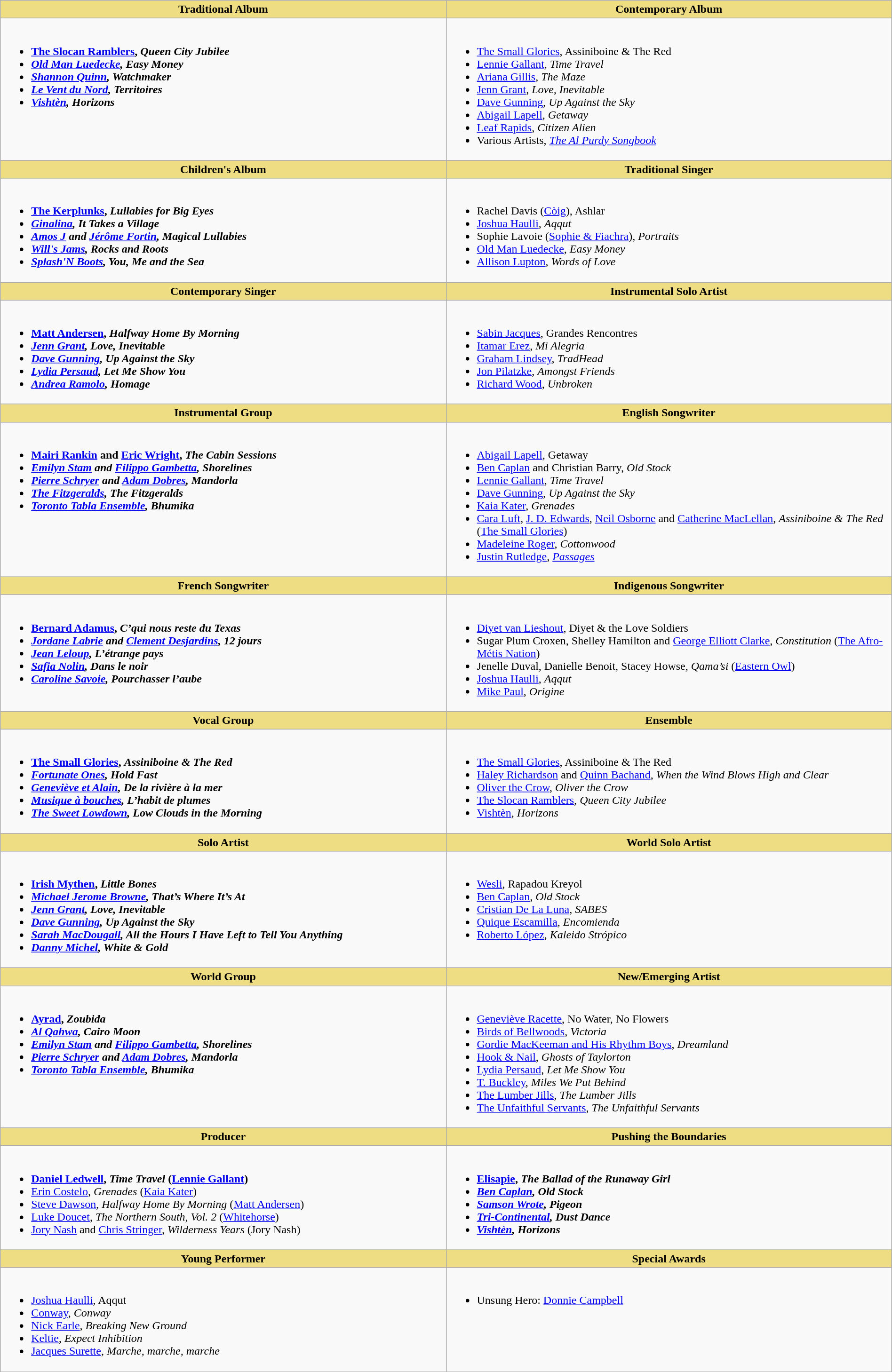<table class=wikitable width="100%">
<tr>
<th style="background:#EEDD82; width:50%">Traditional Album</th>
<th style="background:#EEDD82; width:50%">Contemporary Album</th>
</tr>
<tr>
<td valign="top"><br><ul><li> <strong><a href='#'>The Slocan Ramblers</a>, <em>Queen City Jubilee<strong><em></li><li><a href='#'>Old Man Luedecke</a>, </em>Easy Money<em></li><li><a href='#'>Shannon Quinn</a>, </em>Watchmaker<em></li><li><a href='#'>Le Vent du Nord</a>, </em>Territoires<em></li><li><a href='#'>Vishtèn</a>, </em>Horizons<em></li></ul></td>
<td valign="top"><br><ul><li> </strong><a href='#'>The Small Glories</a>, </em>Assiniboine & The Red</em></strong></li><li><a href='#'>Lennie Gallant</a>, <em>Time Travel</em></li><li><a href='#'>Ariana Gillis</a>, <em>The Maze</em></li><li><a href='#'>Jenn Grant</a>, <em>Love, Inevitable</em></li><li><a href='#'>Dave Gunning</a>, <em>Up Against the Sky</em></li><li><a href='#'>Abigail Lapell</a>, <em>Getaway</em></li><li><a href='#'>Leaf Rapids</a>, <em>Citizen Alien</em></li><li>Various Artists, <em><a href='#'>The Al Purdy Songbook</a></em></li></ul></td>
</tr>
<tr>
<th style="background:#EEDD82; width:50%">Children's Album</th>
<th style="background:#EEDD82; width:50%">Traditional Singer</th>
</tr>
<tr>
<td valign="top"><br><ul><li> <strong><a href='#'>The Kerplunks</a>, <em>Lullabies for Big Eyes<strong><em></li><li><a href='#'>Ginalina</a>, </em>It Takes a Village<em></li><li><a href='#'>Amos J</a> and <a href='#'>Jérôme Fortin</a>, </em>Magical Lullabies<em></li><li><a href='#'>Will's Jams</a>, </em>Rocks and Roots<em></li><li><a href='#'>Splash'N Boots</a>, </em>You, Me and the Sea<em></li></ul></td>
<td valign="top"><br><ul><li> </strong>Rachel Davis (<a href='#'>Còig</a>), </em>Ashlar</em></strong></li><li><a href='#'>Joshua Haulli</a>, <em>Aqqut</em></li><li>Sophie Lavoie (<a href='#'>Sophie & Fiachra</a>), <em>Portraits</em></li><li><a href='#'>Old Man Luedecke</a>, <em>Easy Money</em></li><li><a href='#'>Allison Lupton</a>, <em>Words of Love</em></li></ul></td>
</tr>
<tr>
<th style="background:#EEDD82; width:50%">Contemporary Singer</th>
<th style="background:#EEDD82; width:50%">Instrumental Solo Artist</th>
</tr>
<tr>
<td valign="top"><br><ul><li> <strong><a href='#'>Matt Andersen</a>, <em>Halfway Home By Morning<strong><em></li><li><a href='#'>Jenn Grant</a>, </em>Love, Inevitable<em></li><li><a href='#'>Dave Gunning</a>, </em>Up Against the Sky<em></li><li><a href='#'>Lydia Persaud</a>, </em>Let Me Show You<em></li><li><a href='#'>Andrea Ramolo</a>, </em>Homage<em></li></ul></td>
<td valign="top"><br><ul><li> </strong><a href='#'>Sabin Jacques</a>, </em>Grandes Rencontres</em></strong></li><li><a href='#'>Itamar Erez</a>, <em>Mi Alegria</em></li><li><a href='#'>Graham Lindsey</a>, <em>TradHead</em></li><li><a href='#'>Jon Pilatzke</a>, <em>Amongst Friends</em></li><li><a href='#'>Richard Wood</a>, <em>Unbroken</em></li></ul></td>
</tr>
<tr>
<th style="background:#EEDD82; width:50%">Instrumental Group</th>
<th style="background:#EEDD82; width:50%">English Songwriter</th>
</tr>
<tr>
<td valign="top"><br><ul><li> <strong><a href='#'>Mairi Rankin</a> and <a href='#'>Eric Wright</a>, <em>The Cabin Sessions<strong><em></li><li><a href='#'>Emilyn Stam</a> and <a href='#'>Filippo Gambetta</a>, </em>Shorelines<em></li><li><a href='#'>Pierre Schryer</a> and <a href='#'>Adam Dobres</a>, </em>Mandorla<em></li><li><a href='#'>The Fitzgeralds</a>, </em>The Fitzgeralds<em></li><li><a href='#'>Toronto Tabla Ensemble</a>, </em>Bhumika<em></li></ul></td>
<td valign="top"><br><ul><li> </strong><a href='#'>Abigail Lapell</a>, </em>Getaway</em></strong></li><li><a href='#'>Ben Caplan</a> and Christian Barry, <em>Old Stock</em></li><li><a href='#'>Lennie Gallant</a>, <em>Time Travel</em></li><li><a href='#'>Dave Gunning</a>, <em>Up Against the Sky</em></li><li><a href='#'>Kaia Kater</a>, <em>Grenades</em></li><li><a href='#'>Cara Luft</a>, <a href='#'>J. D. Edwards</a>, <a href='#'>Neil Osborne</a> and <a href='#'>Catherine MacLellan</a>, <em>Assiniboine & The Red</em> (<a href='#'>The Small Glories</a>)</li><li><a href='#'>Madeleine Roger</a>, <em>Cottonwood</em></li><li><a href='#'>Justin Rutledge</a>, <em><a href='#'>Passages</a></em></li></ul></td>
</tr>
<tr>
<th style="background:#EEDD82; width:50%">French Songwriter</th>
<th style="background:#EEDD82; width:50%">Indigenous Songwriter</th>
</tr>
<tr>
<td valign="top"><br><ul><li> <strong><a href='#'>Bernard Adamus</a>, <em>C’qui nous reste du Texas<strong><em></li><li><a href='#'>Jordane Labrie</a> and <a href='#'>Clement Desjardins</a>, </em>12 jours<em></li><li><a href='#'>Jean Leloup</a>, </em>L’étrange pays<em></li><li><a href='#'>Safia Nolin</a>, </em>Dans le noir<em></li><li><a href='#'>Caroline Savoie</a>, </em>Pourchasser l’aube<em></li></ul></td>
<td valign="top"><br><ul><li> </strong><a href='#'>Diyet van Lieshout</a>, </em>Diyet & the Love Soldiers</em></strong></li><li>Sugar Plum Croxen, Shelley Hamilton and <a href='#'>George Elliott Clarke</a>, <em>Constitution</em> (<a href='#'>The Afro-Métis Nation</a>)</li><li>Jenelle Duval, Danielle Benoit, Stacey Howse, <em>Qama’si</em> (<a href='#'>Eastern Owl</a>)</li><li><a href='#'>Joshua Haulli</a>, <em>Aqqut</em></li><li><a href='#'>Mike Paul</a>, <em>Origine</em></li></ul></td>
</tr>
<tr>
<th style="background:#EEDD82; width:50%">Vocal Group</th>
<th style="background:#EEDD82; width:50%">Ensemble</th>
</tr>
<tr>
<td valign="top"><br><ul><li> <strong><a href='#'>The Small Glories</a>, <em>Assiniboine & The Red<strong><em></li><li><a href='#'>Fortunate Ones</a>, </em>Hold Fast<em></li><li><a href='#'>Geneviève et Alain</a>, </em>De la rivière à la mer<em></li><li><a href='#'>Musique à bouches</a>, </em>L’habit de plumes<em></li><li><a href='#'>The Sweet Lowdown</a>, </em>Low Clouds in the Morning<em></li></ul></td>
<td valign="top"><br><ul><li> </strong><a href='#'>The Small Glories</a>, </em>Assiniboine & The Red</em></strong></li><li><a href='#'>Haley Richardson</a> and <a href='#'>Quinn Bachand</a>, <em>When the Wind Blows High and Clear</em></li><li><a href='#'>Oliver the Crow</a>, <em>Oliver the Crow</em></li><li><a href='#'>The Slocan Ramblers</a>, <em>Queen City Jubilee</em></li><li><a href='#'>Vishtèn</a>, <em>Horizons</em></li></ul></td>
</tr>
<tr>
<th style="background:#EEDD82; width:50%">Solo Artist</th>
<th style="background:#EEDD82; width:50%">World Solo Artist</th>
</tr>
<tr>
<td valign="top"><br><ul><li> <strong><a href='#'>Irish Mythen</a>, <em>Little Bones<strong><em></li><li><a href='#'>Michael Jerome Browne</a>, </em>That’s Where It’s At<em></li><li><a href='#'>Jenn Grant</a>, </em>Love, Inevitable<em></li><li><a href='#'>Dave Gunning</a>, </em>Up Against the Sky<em></li><li><a href='#'>Sarah MacDougall</a>, </em>All the Hours I Have Left to Tell You Anything<em></li><li><a href='#'>Danny Michel</a>, </em>White & Gold<em></li></ul></td>
<td valign="top"><br><ul><li> </strong><a href='#'>Wesli</a>, </em>Rapadou Kreyol</em></strong></li><li><a href='#'>Ben Caplan</a>, <em>Old Stock</em></li><li><a href='#'>Cristian De La Luna</a>, <em>SABES</em></li><li><a href='#'>Quique Escamilla</a>, <em>Encomienda</em></li><li><a href='#'>Roberto López</a>, <em>Kaleido Strópico</em></li></ul></td>
</tr>
<tr>
<th style="background:#EEDD82; width:50%">World Group</th>
<th style="background:#EEDD82; width:50%">New/Emerging Artist</th>
</tr>
<tr>
<td valign="top"><br><ul><li> <strong><a href='#'>Ayrad</a>, <em>Zoubida<strong><em></li><li><a href='#'>Al Qahwa</a>, </em>Cairo Moon<em></li><li><a href='#'>Emilyn Stam</a> and <a href='#'>Filippo Gambetta</a>, </em>Shorelines<em></li><li><a href='#'>Pierre Schryer</a> and <a href='#'>Adam Dobres</a>, </em>Mandorla<em></li><li><a href='#'>Toronto Tabla Ensemble</a>, </em>Bhumika<em></li></ul></td>
<td valign="top"><br><ul><li> </strong><a href='#'>Geneviève Racette</a>, </em>No Water, No Flowers</em></strong></li><li><a href='#'>Birds of Bellwoods</a>, <em>Victoria</em></li><li><a href='#'>Gordie MacKeeman and His Rhythm Boys</a>, <em>Dreamland</em></li><li><a href='#'>Hook & Nail</a>, <em>Ghosts of Taylorton</em></li><li><a href='#'>Lydia Persaud</a>, <em>Let Me Show You</em></li><li><a href='#'>T. Buckley</a>, <em>Miles We Put Behind</em></li><li><a href='#'>The Lumber Jills</a>, <em>The Lumber Jills</em></li><li><a href='#'>The Unfaithful Servants</a>, <em>The Unfaithful Servants</em></li></ul></td>
</tr>
<tr>
<th style="background:#EEDD82; width:50%">Producer</th>
<th style="background:#EEDD82; width:50%">Pushing the Boundaries</th>
</tr>
<tr>
<td valign="top"><br><ul><li> <strong><a href='#'>Daniel Ledwell</a>, <em>Time Travel</em> (<a href='#'>Lennie Gallant</a>)</strong></li><li><a href='#'>Erin Costelo</a>, <em>Grenades</em> (<a href='#'>Kaia Kater</a>)</li><li><a href='#'>Steve Dawson</a>, <em>Halfway Home By Morning</em> (<a href='#'>Matt Andersen</a>)</li><li><a href='#'>Luke Doucet</a>, <em>The Northern South, Vol. 2</em> (<a href='#'>Whitehorse</a>)</li><li><a href='#'>Jory Nash</a> and <a href='#'>Chris Stringer</a>, <em>Wilderness Years</em> (Jory Nash)</li></ul></td>
<td valign="top"><br><ul><li> <strong><a href='#'>Elisapie</a>, <em>The Ballad of the Runaway Girl<strong><em></li><li><a href='#'>Ben Caplan</a>, </em>Old Stock<em></li><li><a href='#'>Samson Wrote</a>, </em>Pigeon<em></li><li><a href='#'>Tri-Continental</a>, </em>Dust Dance<em></li><li><a href='#'>Vishtèn</a>, </em>Horizons<em></li></ul></td>
</tr>
<tr>
<th style="background:#EEDD82; width:50%">Young Performer</th>
<th style="background:#EEDD82; width:50%">Special Awards</th>
</tr>
<tr>
<td valign="top"><br><ul><li> </strong><a href='#'>Joshua Haulli</a>, </em>Aqqut</em></strong></li><li><a href='#'>Conway</a>, <em>Conway</em></li><li><a href='#'>Nick Earle</a>, <em>Breaking New Ground</em></li><li><a href='#'>Keltie</a>, <em>Expect Inhibition</em></li><li><a href='#'>Jacques Surette</a>, <em>Marche, marche, marche</em></li></ul></td>
<td valign="top"><br><ul><li>Unsung Hero: <a href='#'>Donnie Campbell</a></li></ul></td>
</tr>
</table>
